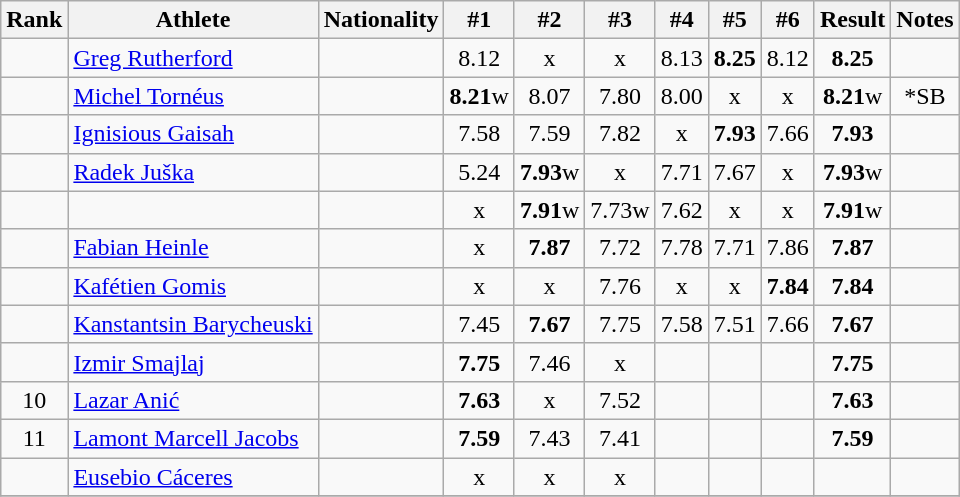<table class="wikitable sortable" style="text-align:center">
<tr>
<th>Rank</th>
<th>Athlete</th>
<th>Nationality</th>
<th>#1</th>
<th>#2</th>
<th>#3</th>
<th>#4</th>
<th>#5</th>
<th>#6</th>
<th>Result</th>
<th>Notes</th>
</tr>
<tr>
<td></td>
<td align="left"><a href='#'>Greg Rutherford</a></td>
<td align=left></td>
<td>8.12</td>
<td>x</td>
<td>x</td>
<td>8.13</td>
<td><strong>8.25</strong></td>
<td>8.12</td>
<td><strong>8.25</strong></td>
<td></td>
</tr>
<tr>
<td></td>
<td align="left"><a href='#'>Michel Tornéus</a></td>
<td align=left></td>
<td><strong>8.21</strong>w</td>
<td>8.07</td>
<td>7.80</td>
<td>8.00</td>
<td>x</td>
<td>x</td>
<td><strong>8.21</strong>w</td>
<td>*SB</td>
</tr>
<tr>
<td></td>
<td align="left"><a href='#'>Ignisious Gaisah</a></td>
<td align=left></td>
<td>7.58</td>
<td>7.59</td>
<td>7.82</td>
<td>x</td>
<td><strong>7.93</strong></td>
<td>7.66</td>
<td><strong>7.93</strong></td>
<td></td>
</tr>
<tr>
<td></td>
<td align="left"><a href='#'>Radek Juška</a></td>
<td align=left></td>
<td>5.24</td>
<td><strong>7.93</strong>w</td>
<td>x</td>
<td>7.71</td>
<td>7.67</td>
<td>x</td>
<td><strong>7.93</strong>w</td>
<td></td>
</tr>
<tr>
<td></td>
<td align="left"></td>
<td align=left></td>
<td>x</td>
<td><strong>7.91</strong>w</td>
<td>7.73w</td>
<td>7.62</td>
<td>x</td>
<td>x</td>
<td><strong>7.91</strong>w</td>
<td></td>
</tr>
<tr>
<td></td>
<td align="left"><a href='#'>Fabian Heinle</a></td>
<td align=left></td>
<td>x</td>
<td><strong>7.87</strong></td>
<td>7.72</td>
<td>7.78</td>
<td>7.71</td>
<td>7.86</td>
<td><strong>7.87</strong></td>
<td></td>
</tr>
<tr>
<td></td>
<td align="left"><a href='#'>Kafétien Gomis</a></td>
<td align=left></td>
<td>x</td>
<td>x</td>
<td>7.76</td>
<td>x</td>
<td>x</td>
<td><strong>7.84</strong></td>
<td><strong>7.84</strong></td>
<td></td>
</tr>
<tr>
<td></td>
<td align="left"><a href='#'>Kanstantsin Barycheuski</a></td>
<td align=left></td>
<td>7.45</td>
<td><strong>7.67</strong></td>
<td>7.75</td>
<td>7.58</td>
<td>7.51</td>
<td>7.66</td>
<td><strong>7.67</strong></td>
<td></td>
</tr>
<tr>
<td></td>
<td align="left"><a href='#'>Izmir Smajlaj</a></td>
<td align=left></td>
<td><strong>7.75</strong></td>
<td>7.46</td>
<td>x</td>
<td></td>
<td></td>
<td></td>
<td><strong>7.75</strong></td>
<td></td>
</tr>
<tr>
<td>10</td>
<td align="left"><a href='#'>Lazar Anić</a></td>
<td align=left></td>
<td><strong>7.63</strong></td>
<td>x</td>
<td>7.52</td>
<td></td>
<td></td>
<td></td>
<td><strong>7.63</strong></td>
<td></td>
</tr>
<tr>
<td>11</td>
<td align="left"><a href='#'>Lamont Marcell Jacobs</a></td>
<td align=left></td>
<td><strong>7.59</strong></td>
<td>7.43</td>
<td>7.41</td>
<td></td>
<td></td>
<td></td>
<td><strong>7.59</strong></td>
<td></td>
</tr>
<tr>
<td></td>
<td align="left"><a href='#'>Eusebio Cáceres</a></td>
<td align=left></td>
<td>x</td>
<td>x</td>
<td>x</td>
<td></td>
<td></td>
<td></td>
<td><strong></strong></td>
<td></td>
</tr>
<tr>
</tr>
</table>
